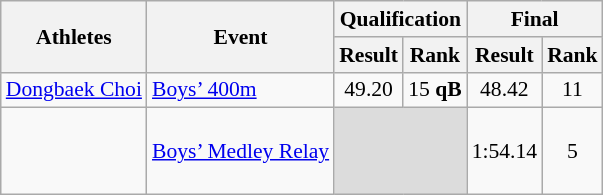<table class="wikitable" border="1" style="font-size:90%">
<tr>
<th rowspan=2>Athletes</th>
<th rowspan=2>Event</th>
<th colspan=2>Qualification</th>
<th colspan=2>Final</th>
</tr>
<tr>
<th>Result</th>
<th>Rank</th>
<th>Result</th>
<th>Rank</th>
</tr>
<tr>
<td><a href='#'>Dongbaek Choi</a></td>
<td><a href='#'>Boys’ 400m</a></td>
<td align=center>49.20</td>
<td align=center>15 <strong>qB</strong></td>
<td align=center>48.42</td>
<td align=center>11</td>
</tr>
<tr>
<td><br><br><br></td>
<td><a href='#'>Boys’ Medley Relay</a></td>
<td colspan=2 bgcolor=#DCDCDC></td>
<td align=center>1:54.14</td>
<td align=center>5</td>
</tr>
</table>
